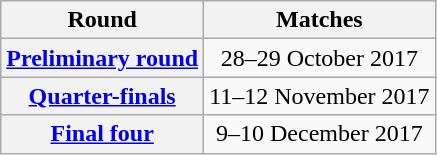<table class="wikitable" style="text-align:center">
<tr>
<th>Round</th>
<th>Matches</th>
</tr>
<tr>
<th><a href='#'>Preliminary round</a></th>
<td>28–29 October 2017</td>
</tr>
<tr>
<th><a href='#'>Quarter-finals</a></th>
<td>11–12 November 2017</td>
</tr>
<tr>
<th><a href='#'>Final four</a></th>
<td>9–10 December 2017</td>
</tr>
</table>
